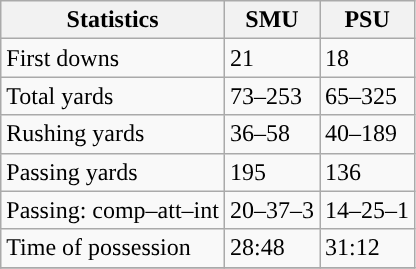<table class="wikitable" style="float: left;">
<tr>
<th>Statistics</th>
<th>SMU</th>
<th>PSU</th>
</tr>
<tr>
<td>First downs</td>
<td>21</td>
<td>18</td>
</tr>
<tr>
<td>Total yards</td>
<td>73–253</td>
<td>65–325</td>
</tr>
<tr>
<td>Rushing yards</td>
<td>36–58</td>
<td>40–189</td>
</tr>
<tr>
<td>Passing yards</td>
<td>195</td>
<td>136</td>
</tr>
<tr>
<td>Passing: comp–att–int</td>
<td>20–37–3</td>
<td>14–25–1</td>
</tr>
<tr>
<td>Time of possession</td>
<td>28:48</td>
<td>31:12</td>
</tr>
<tr>
</tr>
</table>
